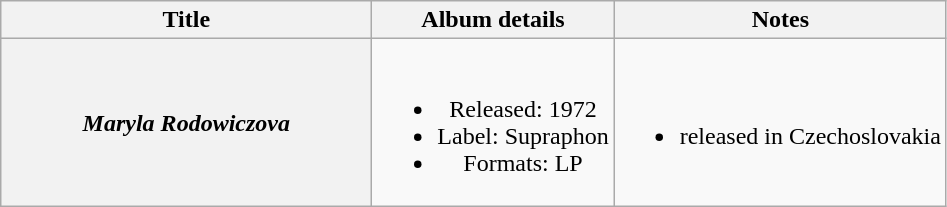<table class="wikitable plainrowheaders" style="text-align:center;">
<tr>
<th scope="col" style="width:15em;">Title</th>
<th scope="col">Album details</th>
<th scope="col">Notes</th>
</tr>
<tr>
<th scope="row"><em>Maryla Rodowiczova</em></th>
<td><br><ul><li>Released: 1972</li><li>Label: Supraphon</li><li>Formats: LP</li></ul></td>
<td><br><ul><li>released in Czechoslovakia</li></ul></td>
</tr>
</table>
